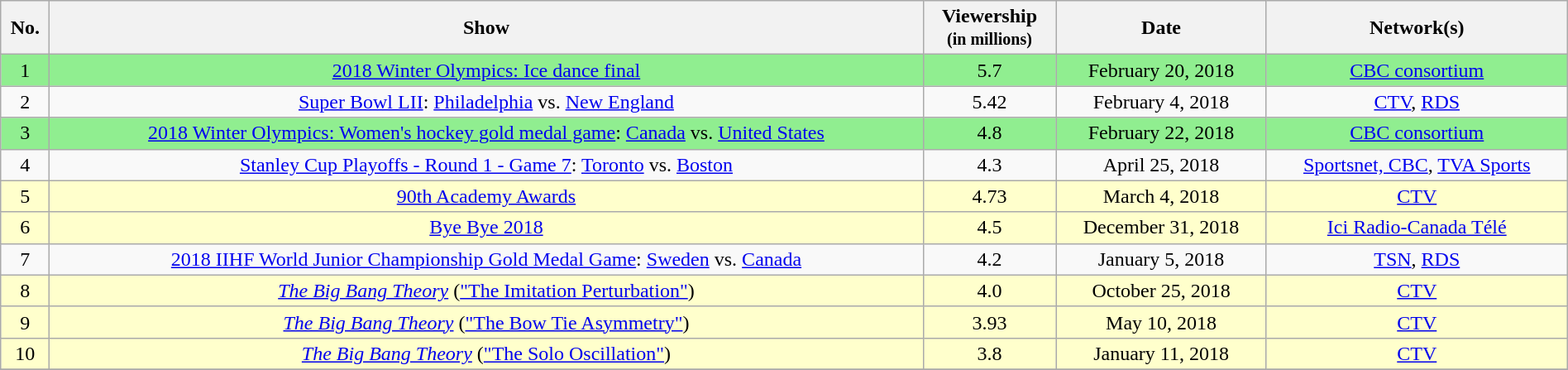<table class="wikitable sortable" style="width:100%; text-align:center;">
<tr>
<th><abbr>No.</abbr></th>
<th>Show</th>
<th>Viewership<br><small>(in millions)</small></th>
<th>Date</th>
<th>Network(s)</th>
</tr>
<tr style="background:lightgreen;">
<td>1</td>
<td><a href='#'>2018 Winter Olympics: Ice dance final</a></td>
<td>5.7</td>
<td>February 20, 2018</td>
<td><a href='#'>CBC consortium</a></td>
</tr>
<tr>
<td>2</td>
<td><a href='#'>Super Bowl LII</a>: <a href='#'>Philadelphia</a> vs. <a href='#'>New England</a></td>
<td>5.42</td>
<td>February 4, 2018</td>
<td><a href='#'>CTV</a>, <a href='#'>RDS</a></td>
</tr>
<tr style="background:lightgreen;">
<td>3</td>
<td><a href='#'>2018 Winter Olympics: Women's hockey gold medal game</a>: <a href='#'>Canada</a> vs. <a href='#'>United States</a></td>
<td>4.8</td>
<td>February 22, 2018</td>
<td><a href='#'>CBC consortium</a></td>
</tr>
<tr>
<td>4</td>
<td><a href='#'>Stanley Cup Playoffs - Round 1 - Game 7</a>: <a href='#'>Toronto</a> vs. <a href='#'>Boston</a></td>
<td>4.3</td>
<td>April 25, 2018</td>
<td><a href='#'>Sportsnet, CBC</a>, <a href='#'>TVA Sports</a></td>
</tr>
<tr style="background:#ffc;">
<td>5</td>
<td><a href='#'>90th Academy Awards</a></td>
<td>4.73</td>
<td>March 4, 2018</td>
<td><a href='#'>CTV</a></td>
</tr>
<tr style="background:#ffc;">
<td>6</td>
<td><a href='#'>Bye Bye 2018</a></td>
<td>4.5</td>
<td>December 31, 2018</td>
<td><a href='#'>Ici Radio-Canada Télé</a></td>
</tr>
<tr>
<td>7</td>
<td><a href='#'>2018 IIHF World Junior Championship Gold Medal Game</a>: <a href='#'>Sweden</a> vs. <a href='#'>Canada</a></td>
<td>4.2</td>
<td>January 5, 2018</td>
<td><a href='#'>TSN</a>, <a href='#'>RDS</a></td>
</tr>
<tr style="background:#ffc;">
<td>8</td>
<td><em><a href='#'>The Big Bang Theory</a></em> (<a href='#'>"The Imitation Perturbation"</a>)</td>
<td>4.0</td>
<td>October 25, 2018</td>
<td><a href='#'>CTV</a></td>
</tr>
<tr style="background:#ffc;">
<td>9</td>
<td><em><a href='#'>The Big Bang Theory</a></em> (<a href='#'>"The Bow Tie Asymmetry"</a>)</td>
<td>3.93</td>
<td>May 10, 2018</td>
<td><a href='#'>CTV</a></td>
</tr>
<tr style="background:#ffc;">
<td>10</td>
<td><em><a href='#'>The Big Bang Theory</a></em> (<a href='#'>"The Solo Oscillation"</a>)</td>
<td>3.8</td>
<td>January 11, 2018</td>
<td><a href='#'>CTV</a></td>
</tr>
<tr>
</tr>
</table>
